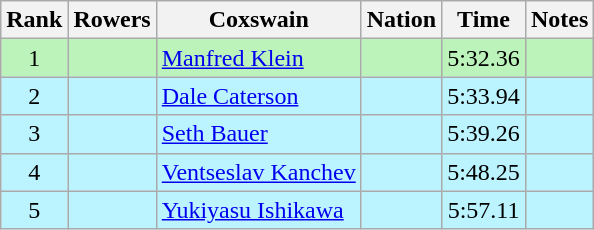<table class="wikitable sortable" style="text-align:center">
<tr>
<th>Rank</th>
<th>Rowers</th>
<th>Coxswain</th>
<th>Nation</th>
<th>Time</th>
<th>Notes</th>
</tr>
<tr bgcolor=bbf3bb>
<td>1</td>
<td align=left data-sort-value="Domian, Thomas"></td>
<td align=left data-sort-value="Klein, Manfred"><a href='#'>Manfred Klein</a></td>
<td align=left></td>
<td>5:32.36</td>
<td></td>
</tr>
<tr bgcolor=bbf3ff>
<td>2</td>
<td align=left data-sort-value="Cooper, Andrew"></td>
<td align=left data-sort-value="Caterson, Dale"><a href='#'>Dale Caterson</a></td>
<td align=left></td>
<td>5:33.94</td>
<td></td>
</tr>
<tr bgcolor=bbf3ff>
<td>3</td>
<td align=left data-sort-value="Burden, Doug"></td>
<td align=left data-sort-value="Bauer, Seth"><a href='#'>Seth Bauer</a></td>
<td align=left></td>
<td>5:39.26</td>
<td></td>
</tr>
<tr bgcolor=bbf3ff>
<td>4</td>
<td align=left data-sort-value="Aleksiev, Rumen"></td>
<td align=left data-sort-value="Kanchev, Ventseslav"><a href='#'>Ventseslav Kanchev</a></td>
<td align=left></td>
<td>5:48.25</td>
<td></td>
</tr>
<tr bgcolor=bbf3ff>
<td>5</td>
<td align=left data-sort-value="Abe, Tadashi"></td>
<td align=left data-sort-value="Ishikawa, Yukiyasu"><a href='#'>Yukiyasu Ishikawa</a></td>
<td align=left></td>
<td>5:57.11</td>
<td></td>
</tr>
</table>
